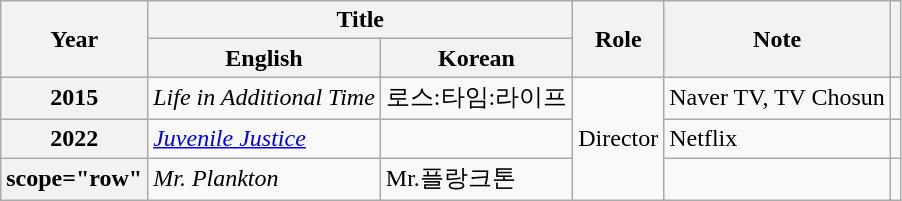<table class="wikitable plainrowheaders">
<tr>
<th rowspan="2" scope="col">Year</th>
<th colspan="2" scope="col">Title</th>
<th rowspan="2" scope="col">Role</th>
<th rowspan="2" scope="col">Note</th>
<th rowspan="2" scope="col"></th>
</tr>
<tr>
<th>English</th>
<th>Korean</th>
</tr>
<tr>
<th scope="row">2015</th>
<td><em>Life in Additional Time</em></td>
<td>로스:타임:라이프</td>
<td rowspan="3">Director</td>
<td>Naver TV, TV Chosun</td>
<td></td>
</tr>
<tr>
<th scope="row">2022</th>
<td><em><a href='#'>Juvenile Justice</a></em></td>
<td></td>
<td>Netflix</td>
<td style="text-align:center"></td>
</tr>
<tr>
<th>scope="row" </th>
<td><em>Mr. Plankton</em></td>
<td>Mr.플랑크톤</td>
<td></td>
<td style="text-align:center"></td>
</tr>
</table>
